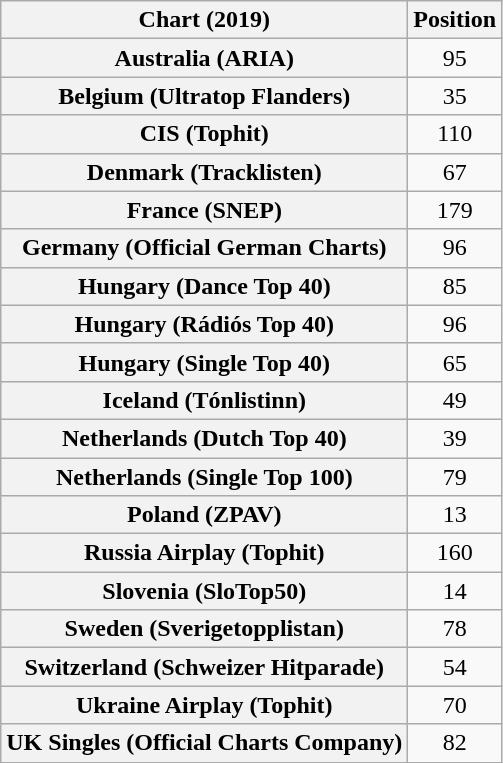<table class="wikitable sortable plainrowheaders" style="text-align:center">
<tr>
<th scope="col">Chart (2019)</th>
<th scope="col">Position</th>
</tr>
<tr>
<th scope="row">Australia (ARIA)</th>
<td>95</td>
</tr>
<tr>
<th scope="row">Belgium (Ultratop Flanders)</th>
<td>35</td>
</tr>
<tr>
<th scope="row">CIS (Tophit)</th>
<td>110</td>
</tr>
<tr>
<th scope="row">Denmark (Tracklisten)</th>
<td>67</td>
</tr>
<tr>
<th scope="row">France (SNEP)</th>
<td>179</td>
</tr>
<tr>
<th scope="row">Germany (Official German Charts)</th>
<td>96</td>
</tr>
<tr>
<th scope="row">Hungary (Dance Top 40)</th>
<td>85</td>
</tr>
<tr>
<th scope="row">Hungary (Rádiós Top 40)</th>
<td>96</td>
</tr>
<tr>
<th scope="row">Hungary (Single Top 40)</th>
<td>65</td>
</tr>
<tr>
<th scope="row">Iceland (Tónlistinn)</th>
<td>49</td>
</tr>
<tr>
<th scope="row">Netherlands (Dutch Top 40)</th>
<td>39</td>
</tr>
<tr>
<th scope="row">Netherlands (Single Top 100)</th>
<td>79</td>
</tr>
<tr>
<th scope="row">Poland (ZPAV)</th>
<td>13</td>
</tr>
<tr>
<th scope="row">Russia Airplay (Tophit)</th>
<td>160</td>
</tr>
<tr>
<th scope="row">Slovenia (SloTop50)</th>
<td>14</td>
</tr>
<tr>
<th scope="row">Sweden (Sverigetopplistan)</th>
<td>78</td>
</tr>
<tr>
<th scope="row">Switzerland (Schweizer Hitparade)</th>
<td>54</td>
</tr>
<tr>
<th scope="row">Ukraine Airplay (Tophit)</th>
<td>70</td>
</tr>
<tr>
<th scope="row">UK Singles (Official Charts Company)</th>
<td>82</td>
</tr>
</table>
